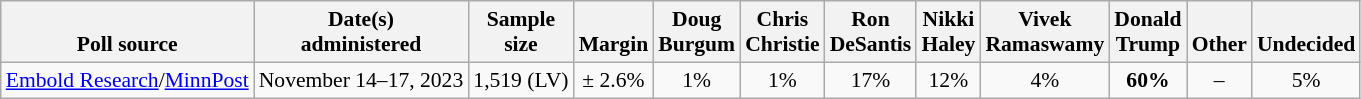<table class="wikitable tpl-blanktable" style="font-size:90%;text-align:center;">
<tr valign=bottom>
<th>Poll source</th>
<th>Date(s)<br>administered</th>
<th>Sample<br>size</th>
<th>Margin<br></th>
<th>Doug<br>Burgum</th>
<th>Chris<br>Christie</th>
<th>Ron<br>DeSantis</th>
<th>Nikki<br>Haley</th>
<th>Vivek<br>Ramaswamy</th>
<th>Donald<br>Trump</th>
<th>Other</th>
<th>Undecided</th>
</tr>
<tr>
<td style="text-align:left;"><a href='#'>Embold Research</a>/<a href='#'>MinnPost</a></td>
<td>November 14–17, 2023</td>
<td>1,519 (LV)</td>
<td>± 2.6%</td>
<td>1%</td>
<td>1%</td>
<td>17%</td>
<td>12%</td>
<td>4%</td>
<td><strong>60%</strong></td>
<td>–</td>
<td>5%</td>
</tr>
</table>
